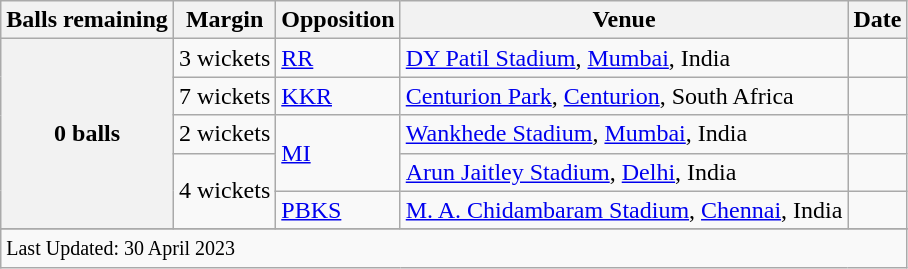<table class="wikitable">
<tr>
<th>Balls remaining</th>
<th>Margin</th>
<th>Opposition</th>
<th>Venue</th>
<th>Date</th>
</tr>
<tr>
<th rowspan=5>0 balls</th>
<td>3 wickets</td>
<td><a href='#'>RR</a></td>
<td><a href='#'>DY Patil Stadium</a>, <a href='#'>Mumbai</a>, India</td>
<td></td>
</tr>
<tr>
<td>7 wickets</td>
<td><a href='#'>KKR</a></td>
<td><a href='#'>Centurion Park</a>, <a href='#'>Centurion</a>, South Africa</td>
<td></td>
</tr>
<tr>
<td>2 wickets</td>
<td rowspan=2><a href='#'>MI</a></td>
<td><a href='#'>Wankhede Stadium</a>, <a href='#'>Mumbai</a>, India</td>
<td></td>
</tr>
<tr>
<td rowspan=2>4 wickets</td>
<td><a href='#'>Arun Jaitley Stadium</a>, <a href='#'>Delhi</a>, India</td>
<td></td>
</tr>
<tr>
<td><a href='#'>PBKS</a></td>
<td><a href='#'>M. A. Chidambaram Stadium</a>, <a href='#'>Chennai</a>, India</td>
<td></td>
</tr>
<tr>
</tr>
<tr class=sortbottom>
<td colspan=5><small>Last Updated: 30 April 2023</small></td>
</tr>
</table>
